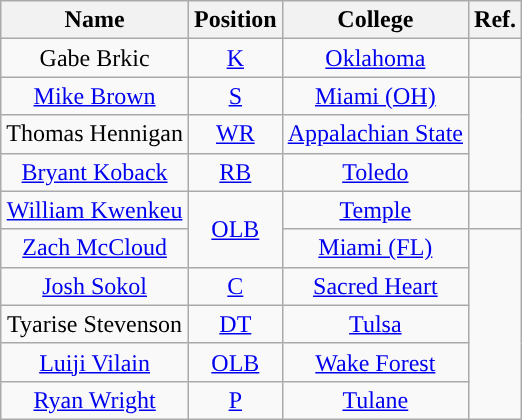<table class="wikitable" style="text-align:center">
<tr>
<th>Name</th>
<th>Position</th>
<th>College</th>
<th>Ref.</th>
</tr>
<tr>
<td>Gabe Brkic</td>
<td><a href='#'>K</a></td>
<td><a href='#'>Oklahoma</a></td>
<td></td>
</tr>
<tr>
<td><a href='#'>Mike Brown</a></td>
<td><a href='#'>S</a></td>
<td><a href='#'>Miami (OH)</a></td>
<td rowspan="3"></td>
</tr>
<tr>
<td>Thomas Hennigan</td>
<td><a href='#'>WR</a></td>
<td><a href='#'>Appalachian State</a></td>
</tr>
<tr>
<td><a href='#'>Bryant Koback</a></td>
<td><a href='#'>RB</a></td>
<td><a href='#'>Toledo</a></td>
</tr>
<tr>
<td><a href='#'>William Kwenkeu</a></td>
<td rowspan=2><a href='#'>OLB</a></td>
<td><a href='#'>Temple</a></td>
<td></td>
</tr>
<tr>
<td><a href='#'>Zach McCloud</a></td>
<td><a href='#'>Miami (FL)</a></td>
<td rowspan=5></td>
</tr>
<tr>
<td><a href='#'>Josh Sokol</a></td>
<td><a href='#'>C</a></td>
<td><a href='#'>Sacred Heart</a></td>
</tr>
<tr>
<td>Tyarise Stevenson</td>
<td><a href='#'>DT</a></td>
<td><a href='#'>Tulsa</a></td>
</tr>
<tr>
<td><a href='#'>Luiji Vilain</a></td>
<td><a href='#'>OLB</a></td>
<td><a href='#'>Wake Forest</a></td>
</tr>
<tr>
<td><a href='#'>Ryan Wright</a></td>
<td><a href='#'>P</a></td>
<td><a href='#'>Tulane</a></td>
</tr>
</table>
